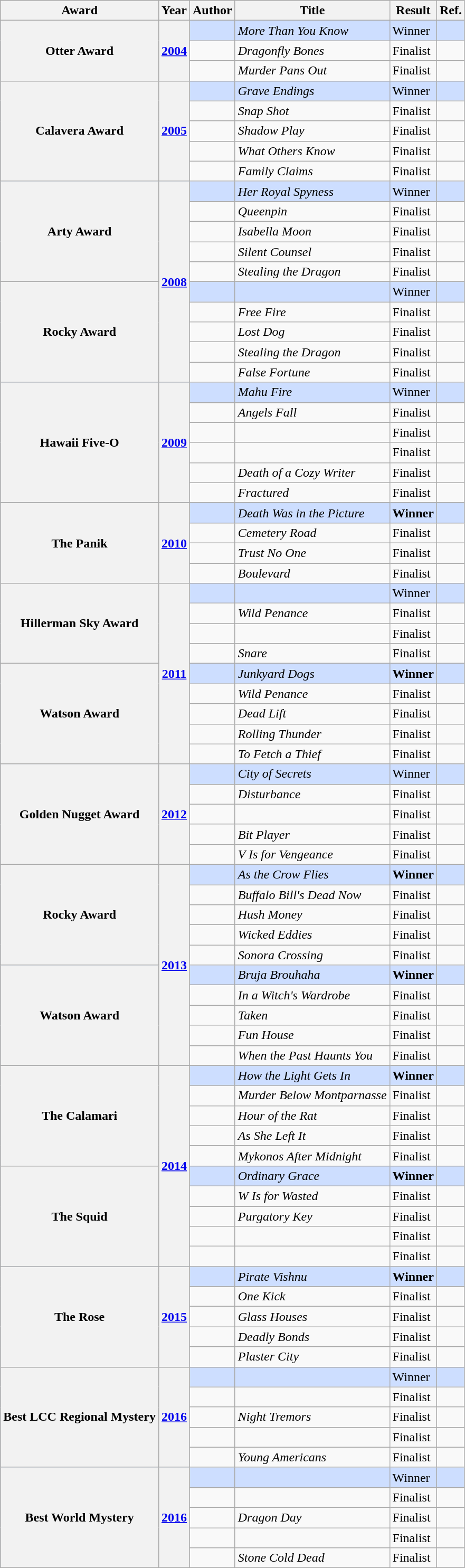<table class="wikitable sortable mw-collapsible">
<tr>
<th>Award</th>
<th>Year</th>
<th>Author</th>
<th>Title</th>
<th>Result</th>
<th>Ref.</th>
</tr>
<tr style="background:#cddeff">
<th rowspan="3">Otter Award</th>
<th rowspan="3"><a href='#'>2004</a></th>
<td></td>
<td><em>More Than You Know</em></td>
<td>Winner</td>
<td></td>
</tr>
<tr>
<td></td>
<td><em>Dragonfly Bones</em></td>
<td>Finalist</td>
<td></td>
</tr>
<tr>
<td></td>
<td><em>Murder Pans Out</em></td>
<td>Finalist</td>
<td></td>
</tr>
<tr style="background:#cddeff">
<th rowspan="5">Calavera Award</th>
<th rowspan="5"><a href='#'>2005</a></th>
<td></td>
<td><em>Grave Endings</em></td>
<td>Winner</td>
<td></td>
</tr>
<tr>
<td></td>
<td><em>Snap Shot</em></td>
<td>Finalist</td>
<td></td>
</tr>
<tr>
<td></td>
<td><em>Shadow Play</em></td>
<td>Finalist</td>
<td></td>
</tr>
<tr>
<td></td>
<td><em>What Others Know</em></td>
<td>Finalist</td>
<td></td>
</tr>
<tr>
<td></td>
<td><em>Family Claims</em></td>
<td>Finalist</td>
<td></td>
</tr>
<tr style="background:#cddeff">
<th rowspan="5">Arty Award</th>
<th rowspan="10"><a href='#'>2008</a></th>
<td></td>
<td><em>Her Royal Spyness</em></td>
<td>Winner</td>
<td></td>
</tr>
<tr>
<td></td>
<td><em>Queenpin</em></td>
<td>Finalist</td>
<td></td>
</tr>
<tr>
<td></td>
<td><em>Isabella Moon</em></td>
<td>Finalist</td>
<td></td>
</tr>
<tr>
<td></td>
<td><em>Silent Counsel</em></td>
<td>Finalist</td>
<td></td>
</tr>
<tr>
<td></td>
<td><em>Stealing the Dragon</em></td>
<td>Finalist</td>
<td></td>
</tr>
<tr style="background:#cddeff">
<th rowspan="5">Rocky Award</th>
<td></td>
<td><em></em></td>
<td>Winner</td>
<td></td>
</tr>
<tr>
<td></td>
<td><em>Free Fire</em></td>
<td>Finalist</td>
<td></td>
</tr>
<tr>
<td></td>
<td><em>Lost Dog</em></td>
<td>Finalist</td>
<td></td>
</tr>
<tr>
<td></td>
<td><em>Stealing the Dragon</em></td>
<td>Finalist</td>
<td></td>
</tr>
<tr>
<td></td>
<td><em>False Fortune</em></td>
<td>Finalist</td>
<td></td>
</tr>
<tr style="background:#cddeff">
<th rowspan="6">Hawaii Five-O</th>
<th rowspan="6"><a href='#'>2009</a></th>
<td></td>
<td><em>Mahu Fire</em></td>
<td>Winner</td>
<td></td>
</tr>
<tr>
<td></td>
<td><em>Angels Fall</em></td>
<td>Finalist</td>
<td></td>
</tr>
<tr>
<td></td>
<td><em></em></td>
<td>Finalist</td>
<td></td>
</tr>
<tr>
<td></td>
<td><em></em></td>
<td>Finalist</td>
<td></td>
</tr>
<tr>
<td></td>
<td><em>Death of a Cozy Writer</em></td>
<td>Finalist</td>
<td></td>
</tr>
<tr>
<td></td>
<td><em>Fractured</em></td>
<td>Finalist</td>
<td></td>
</tr>
<tr style="background:#cddeff">
<th rowspan="4">The Panik</th>
<th rowspan="4"><a href='#'>2010</a></th>
<td></td>
<td><em>Death Was in the Picture</em></td>
<td><strong>Winner</strong></td>
<td></td>
</tr>
<tr>
<td></td>
<td><em>Cemetery Road</em></td>
<td>Finalist</td>
<td></td>
</tr>
<tr>
<td></td>
<td><em>Trust No One</em></td>
<td>Finalist</td>
<td></td>
</tr>
<tr>
<td></td>
<td><em>Boulevard</em></td>
<td>Finalist</td>
<td></td>
</tr>
<tr style="background:#cddeff">
<th rowspan="4">Hillerman Sky Award</th>
<th rowspan="9"><a href='#'>2011</a></th>
<td></td>
<td><em></em></td>
<td>Winner</td>
<td></td>
</tr>
<tr>
<td></td>
<td><em>Wild Penance</em></td>
<td>Finalist</td>
<td></td>
</tr>
<tr>
<td></td>
<td><em></em></td>
<td>Finalist</td>
<td></td>
</tr>
<tr>
<td></td>
<td><em>Snare</em></td>
<td>Finalist</td>
<td></td>
</tr>
<tr style="background:#cddeff">
<th rowspan="5">Watson Award</th>
<td></td>
<td><em>Junkyard Dogs</em></td>
<td><strong>Winner</strong></td>
<td></td>
</tr>
<tr>
<td></td>
<td><em>Wild Penance</em></td>
<td>Finalist</td>
<td></td>
</tr>
<tr>
<td></td>
<td><em>Dead Lift</em></td>
<td>Finalist</td>
<td></td>
</tr>
<tr>
<td></td>
<td><em>Rolling Thunder</em></td>
<td>Finalist</td>
<td></td>
</tr>
<tr>
<td></td>
<td><em>To Fetch a Thief</em></td>
<td>Finalist</td>
<td></td>
</tr>
<tr style="background:#cddeff">
<th rowspan="5">Golden Nugget Award</th>
<th rowspan="5"><a href='#'>2012</a></th>
<td></td>
<td><em>City of Secrets</em></td>
<td>Winner</td>
<td></td>
</tr>
<tr>
<td></td>
<td><em>Disturbance</em></td>
<td>Finalist</td>
<td></td>
</tr>
<tr>
<td></td>
<td><em></em></td>
<td>Finalist</td>
<td></td>
</tr>
<tr>
<td></td>
<td><em>Bit Player</em></td>
<td>Finalist</td>
<td></td>
</tr>
<tr>
<td></td>
<td><em>V Is for Vengeance</em></td>
<td>Finalist</td>
<td></td>
</tr>
<tr style="background:#cddeff">
<th rowspan="5">Rocky Award</th>
<th rowspan="10"><a href='#'>2013</a></th>
<td></td>
<td><em>As the Crow Flies</em></td>
<td><strong>Winner</strong></td>
<td></td>
</tr>
<tr>
<td></td>
<td><em>Buffalo Bill's Dead Now</em></td>
<td>Finalist</td>
<td></td>
</tr>
<tr>
<td></td>
<td><em>Hush Money</em></td>
<td>Finalist</td>
<td></td>
</tr>
<tr>
<td></td>
<td><em>Wicked Eddies</em></td>
<td>Finalist</td>
<td></td>
</tr>
<tr>
<td></td>
<td><em>Sonora Crossing</em></td>
<td>Finalist</td>
<td></td>
</tr>
<tr style="background:#cddeff">
<th rowspan="5">Watson Award</th>
<td></td>
<td><em>Bruja Brouhaha</em></td>
<td><strong>Winner</strong></td>
<td></td>
</tr>
<tr>
<td></td>
<td><em>In a Witch's Wardrobe</em></td>
<td>Finalist</td>
<td></td>
</tr>
<tr>
<td></td>
<td><em>Taken</em></td>
<td>Finalist</td>
<td></td>
</tr>
<tr>
<td></td>
<td><em>Fun House</em></td>
<td>Finalist</td>
<td></td>
</tr>
<tr>
<td></td>
<td><em>When the Past Haunts You</em></td>
<td>Finalist</td>
<td></td>
</tr>
<tr style="background:#cddeff">
<th rowspan="5">The Calamari</th>
<th rowspan="10"><a href='#'>2014</a></th>
<td></td>
<td><em>How the Light Gets In</em></td>
<td><strong>Winner</strong></td>
<td></td>
</tr>
<tr>
<td></td>
<td><em>Murder Below Montparnasse</em></td>
<td>Finalist</td>
<td></td>
</tr>
<tr>
<td></td>
<td><em>Hour of the Rat</em></td>
<td>Finalist</td>
<td></td>
</tr>
<tr>
<td></td>
<td><em>As She Left It</em></td>
<td>Finalist</td>
<td></td>
</tr>
<tr>
<td></td>
<td><em>Mykonos After Midnight</em></td>
<td>Finalist</td>
<td></td>
</tr>
<tr style="background:#cddeff">
<th rowspan="5">The Squid</th>
<td></td>
<td><em>Ordinary Grace</em></td>
<td><strong>Winner</strong></td>
<td></td>
</tr>
<tr>
<td></td>
<td><em>W Is for Wasted</em></td>
<td>Finalist</td>
<td></td>
</tr>
<tr>
<td></td>
<td><em>Purgatory Key</em></td>
<td>Finalist</td>
<td></td>
</tr>
<tr>
<td></td>
<td><em></em></td>
<td>Finalist</td>
<td></td>
</tr>
<tr>
<td></td>
<td><em></em></td>
<td>Finalist</td>
<td></td>
</tr>
<tr style="background:#cddeff">
<th rowspan="5">The Rose</th>
<th rowspan="5"><a href='#'>2015</a></th>
<td></td>
<td><em>Pirate Vishnu</em></td>
<td><strong>Winner</strong></td>
<td></td>
</tr>
<tr>
<td></td>
<td><em>One Kick</em></td>
<td>Finalist</td>
<td></td>
</tr>
<tr>
<td></td>
<td><em>Glass Houses</em></td>
<td>Finalist</td>
<td></td>
</tr>
<tr>
<td></td>
<td><em>Deadly Bonds</em></td>
<td>Finalist</td>
<td></td>
</tr>
<tr>
<td></td>
<td><em>Plaster City</em></td>
<td>Finalist</td>
<td></td>
</tr>
<tr style="background:#cddeff">
<th rowspan="5">Best LCC Regional Mystery</th>
<th rowspan="5"><a href='#'>2016</a></th>
<td></td>
<td><em></em></td>
<td>Winner</td>
<td></td>
</tr>
<tr>
<td></td>
<td><em></em></td>
<td>Finalist</td>
<td></td>
</tr>
<tr>
<td></td>
<td><em>Night Tremors</em></td>
<td>Finalist</td>
<td></td>
</tr>
<tr>
<td></td>
<td><em></em></td>
<td>Finalist</td>
<td></td>
</tr>
<tr>
<td></td>
<td><em>Young Americans</em></td>
<td>Finalist</td>
<td></td>
</tr>
<tr style="background:#cddeff">
<th rowspan="5">Best World Mystery</th>
<th rowspan="5"><a href='#'>2016</a></th>
<td></td>
<td><em></em></td>
<td>Winner</td>
<td></td>
</tr>
<tr>
<td></td>
<td><em></em></td>
<td>Finalist</td>
<td></td>
</tr>
<tr>
<td></td>
<td><em>Dragon Day</em></td>
<td>Finalist</td>
<td></td>
</tr>
<tr>
<td></td>
<td><em></em></td>
<td>Finalist</td>
<td></td>
</tr>
<tr>
<td></td>
<td><em>Stone Cold Dead</em></td>
<td>Finalist</td>
<td></td>
</tr>
</table>
